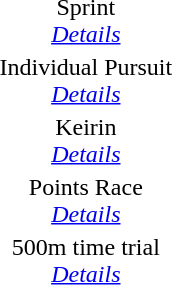<table>
<tr align="center">
<td>Sprint<br><em><a href='#'>Details</a></em></td>
<td></td>
<td></td>
<td></td>
</tr>
<tr align="center">
<td>Individual Pursuit<br><em><a href='#'>Details</a></em></td>
<td></td>
<td></td>
<td></td>
</tr>
<tr align="center">
<td>Keirin<br><em><a href='#'>Details</a></em></td>
<td></td>
<td></td>
<td></td>
</tr>
<tr align="center">
<td>Points Race<br><em><a href='#'>Details</a></em></td>
<td></td>
<td></td>
<td></td>
</tr>
<tr align="center">
<td>500m time trial<br><em><a href='#'>Details</a></em></td>
<td></td>
<td></td>
<td></td>
</tr>
</table>
